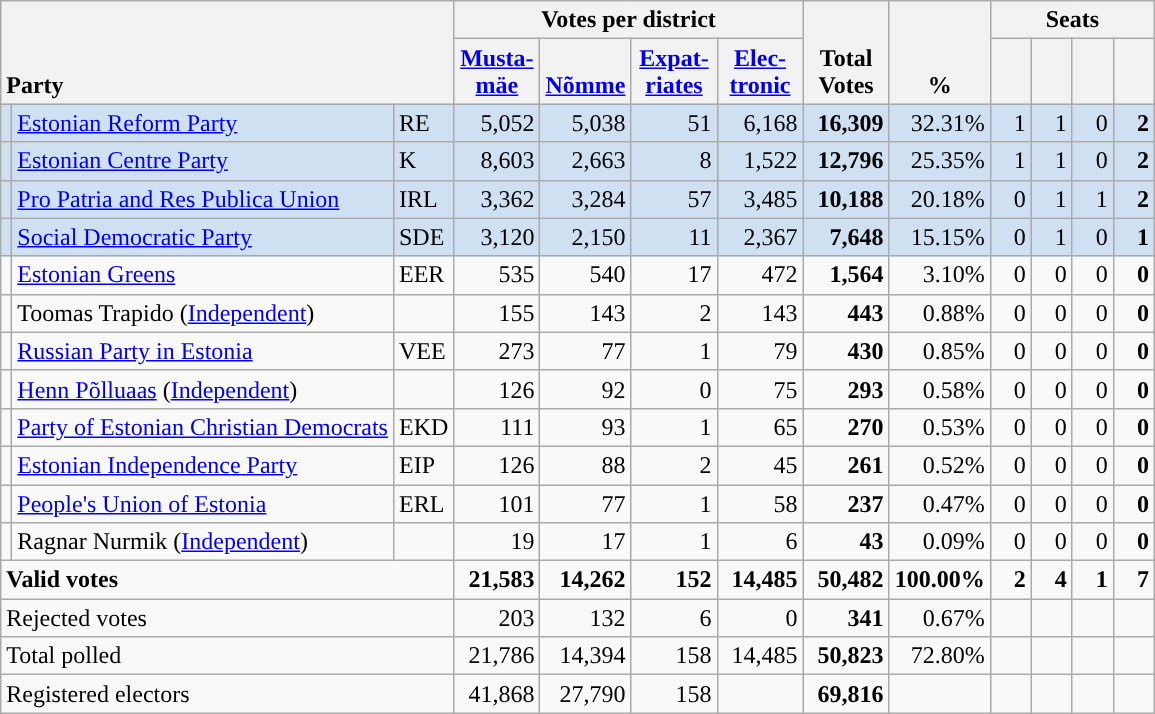<table class="wikitable" border="1" style="text-align:right;">
<tr>
<th style="text-align:left;" valign=bottom rowspan=2 colspan=3>Party</th>
<th colspan=4>Votes per district</th>
<th align=center valign=bottom rowspan=2 width="50">Total Votes</th>
<th align=center valign=bottom rowspan=2 width="50">%</th>
<th colspan=4>Seats</th>
</tr>
<tr>
<th align=center valign=bottom width="50"><a href='#'>Musta- mäe</a></th>
<th align=center valign=bottom width="50"><a href='#'>Nõmme</a></th>
<th align=center valign=bottom width="50"><a href='#'>Expat- riates</a></th>
<th align=center valign=bottom width="50"><a href='#'>Elec- tronic</a></th>
<th align=center valign=bottom width="20"><small></small></th>
<th align=center valign=bottom width="20"><small></small></th>
<th align=center valign=bottom width="20"><small></small></th>
<th align=center valign=bottom width="20"><small></small></th>
</tr>
<tr style="background:#CEE0F2;">
<td style="background:"></td>
<td align=left><a href='#'>Estonian Reform Party</a></td>
<td align=left>RE</td>
<td>5,052</td>
<td>5,038</td>
<td>51</td>
<td>6,168</td>
<td><strong>16,309</strong></td>
<td>32.31%</td>
<td>1</td>
<td>1</td>
<td>0</td>
<td><strong>2</strong></td>
</tr>
<tr style="background:#CEE0F2;">
<td style="background:"></td>
<td align=left><a href='#'>Estonian Centre Party</a></td>
<td align=left>K</td>
<td>8,603</td>
<td>2,663</td>
<td>8</td>
<td>1,522</td>
<td><strong>12,796</strong></td>
<td>25.35%</td>
<td>1</td>
<td>1</td>
<td>0</td>
<td><strong>2</strong></td>
</tr>
<tr style="background:#CEE0F2;">
<td style="background:"></td>
<td align=left><a href='#'>Pro Patria and Res Publica Union</a></td>
<td align=left>IRL</td>
<td>3,362</td>
<td>3,284</td>
<td>57</td>
<td>3,485</td>
<td><strong>10,188</strong></td>
<td>20.18%</td>
<td>0</td>
<td>1</td>
<td>1</td>
<td><strong>2</strong></td>
</tr>
<tr style="background:#CEE0F2;">
<td style="background:"></td>
<td align=left><a href='#'>Social Democratic Party</a></td>
<td align=left>SDE</td>
<td>3,120</td>
<td>2,150</td>
<td>11</td>
<td>2,367</td>
<td><strong>7,648</strong></td>
<td>15.15%</td>
<td>0</td>
<td>1</td>
<td>0</td>
<td><strong>1</strong></td>
</tr>
<tr>
<td style="background:"></td>
<td align=left><a href='#'>Estonian Greens</a></td>
<td align=left>EER</td>
<td>535</td>
<td>540</td>
<td>17</td>
<td>472</td>
<td><strong>1,564</strong></td>
<td>3.10%</td>
<td>0</td>
<td>0</td>
<td>0</td>
<td><strong>0</strong></td>
</tr>
<tr>
<td style="background:"></td>
<td align=left>Toomas Trapido (<a href='#'>Independent</a>)</td>
<td></td>
<td>155</td>
<td>143</td>
<td>2</td>
<td>143</td>
<td><strong>443</strong></td>
<td>0.88%</td>
<td>0</td>
<td>0</td>
<td>0</td>
<td><strong>0</strong></td>
</tr>
<tr>
<td></td>
<td align=left><a href='#'>Russian Party in Estonia</a></td>
<td align=left>VEE</td>
<td>273</td>
<td>77</td>
<td>1</td>
<td>79</td>
<td><strong>430</strong></td>
<td>0.85%</td>
<td>0</td>
<td>0</td>
<td>0</td>
<td><strong>0</strong></td>
</tr>
<tr>
<td style="background:"></td>
<td align=left><a href='#'>Henn Põlluaas</a> (<a href='#'>Independent</a>)</td>
<td></td>
<td>126</td>
<td>92</td>
<td>0</td>
<td>75</td>
<td><strong>293</strong></td>
<td>0.58%</td>
<td>0</td>
<td>0</td>
<td>0</td>
<td><strong>0</strong></td>
</tr>
<tr>
<td style="background:"></td>
<td align=left><a href='#'>Party of Estonian Christian Democrats</a></td>
<td align=left>EKD</td>
<td>111</td>
<td>93</td>
<td>1</td>
<td>65</td>
<td><strong>270</strong></td>
<td>0.53%</td>
<td>0</td>
<td>0</td>
<td>0</td>
<td><strong>0</strong></td>
</tr>
<tr>
<td style="background:"></td>
<td align=left><a href='#'>Estonian Independence Party</a></td>
<td align=left>EIP</td>
<td>126</td>
<td>88</td>
<td>2</td>
<td>45</td>
<td><strong>261</strong></td>
<td>0.52%</td>
<td>0</td>
<td>0</td>
<td>0</td>
<td><strong>0</strong></td>
</tr>
<tr>
<td style="background:"></td>
<td align=left><a href='#'>People's Union of Estonia</a></td>
<td align=left>ERL</td>
<td>101</td>
<td>77</td>
<td>1</td>
<td>58</td>
<td><strong>237</strong></td>
<td>0.47%</td>
<td>0</td>
<td>0</td>
<td>0</td>
<td><strong>0</strong></td>
</tr>
<tr>
<td style="background:"></td>
<td align=left>Ragnar Nurmik (<a href='#'>Independent</a>)</td>
<td></td>
<td>19</td>
<td>17</td>
<td>1</td>
<td>6</td>
<td><strong>43</strong></td>
<td>0.09%</td>
<td>0</td>
<td>0</td>
<td>0</td>
<td><strong>0</strong></td>
</tr>
<tr style="font-weight:bold">
<td align=left colspan=3>Valid votes</td>
<td>21,583</td>
<td>14,262</td>
<td>152</td>
<td>14,485</td>
<td>50,482</td>
<td>100.00%</td>
<td>2</td>
<td>4</td>
<td>1</td>
<td>7</td>
</tr>
<tr>
<td align=left colspan=3>Rejected votes</td>
<td>203</td>
<td>132</td>
<td>6</td>
<td>0</td>
<td><strong>341</strong></td>
<td>0.67%</td>
<td></td>
<td></td>
<td></td>
<td></td>
</tr>
<tr>
<td align=left colspan=3>Total polled</td>
<td>21,786</td>
<td>14,394</td>
<td>158</td>
<td>14,485</td>
<td><strong>50,823</strong></td>
<td>72.80%</td>
<td></td>
<td></td>
<td></td>
<td></td>
</tr>
<tr>
<td align=left colspan=3>Registered electors</td>
<td>41,868</td>
<td>27,790</td>
<td>158</td>
<td></td>
<td><strong>69,816</strong></td>
<td></td>
<td></td>
<td></td>
<td></td>
<td></td>
</tr>
</table>
